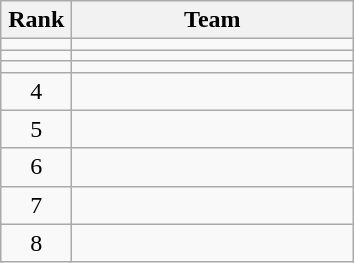<table class="wikitable" style="text-align: center;">
<tr>
<th width=40>Rank</th>
<th width=180>Team</th>
</tr>
<tr>
<td></td>
<td style="text-align:left;"></td>
</tr>
<tr>
<td></td>
<td style="text-align:left;"></td>
</tr>
<tr>
<td></td>
<td style="text-align:left;"></td>
</tr>
<tr>
<td>4</td>
<td style="text-align:left;"></td>
</tr>
<tr>
<td>5</td>
<td style="text-align:left;"></td>
</tr>
<tr>
<td>6</td>
<td style="text-align:left;"></td>
</tr>
<tr>
<td>7</td>
<td style="text-align:left;"></td>
</tr>
<tr>
<td>8</td>
<td style="text-align:left;"></td>
</tr>
</table>
